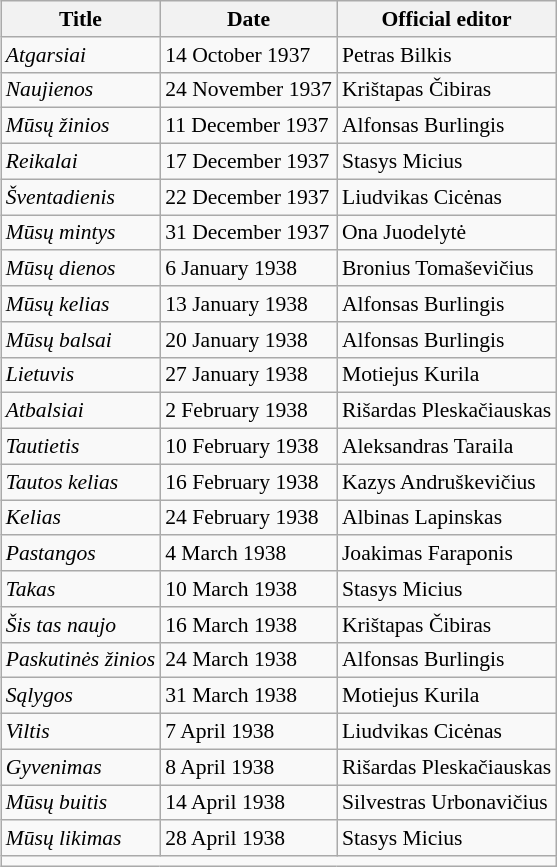<table class=wikitable style="float: right; margin: 0 0 0 .5em; font-size:90%;">
<tr>
<th>Title</th>
<th>Date</th>
<th>Official editor</th>
</tr>
<tr>
<td><em>Atgarsiai</em></td>
<td>14 October 1937</td>
<td>Petras Bilkis</td>
</tr>
<tr>
<td><em>Naujienos</em></td>
<td>24 November 1937</td>
<td>Krištapas Čibiras</td>
</tr>
<tr>
<td><em>Mūsų žinios</em></td>
<td>11 December 1937</td>
<td>Alfonsas Burlingis</td>
</tr>
<tr>
<td><em>Reikalai</em></td>
<td>17 December 1937</td>
<td>Stasys Micius</td>
</tr>
<tr>
<td><em>Šventadienis</em></td>
<td>22 December 1937</td>
<td>Liudvikas Cicėnas</td>
</tr>
<tr>
<td><em>Mūsų mintys</em></td>
<td>31 December 1937</td>
<td>Ona Juodelytė</td>
</tr>
<tr>
<td><em>Mūsų dienos</em></td>
<td>6 January 1938</td>
<td>Bronius Tomaševičius</td>
</tr>
<tr>
<td><em>Mūsų kelias</em></td>
<td>13 January 1938</td>
<td>Alfonsas Burlingis</td>
</tr>
<tr>
<td><em>Mūsų balsai</em></td>
<td>20 January 1938</td>
<td>Alfonsas Burlingis</td>
</tr>
<tr>
<td><em>Lietuvis</em></td>
<td>27 January 1938</td>
<td>Motiejus Kurila</td>
</tr>
<tr>
<td><em>Atbalsiai</em></td>
<td>2 February 1938</td>
<td>Rišardas Pleskačiauskas</td>
</tr>
<tr>
<td><em>Tautietis</em></td>
<td>10 February 1938</td>
<td>Aleksandras Taraila</td>
</tr>
<tr>
<td><em>Tautos kelias</em></td>
<td>16 February 1938</td>
<td>Kazys Andruškevičius</td>
</tr>
<tr>
<td><em>Kelias</em></td>
<td>24 February 1938</td>
<td>Albinas Lapinskas</td>
</tr>
<tr>
<td><em>Pastangos</em></td>
<td>4 March 1938</td>
<td>Joakimas Faraponis</td>
</tr>
<tr>
<td><em>Takas</em></td>
<td>10 March 1938</td>
<td>Stasys Micius</td>
</tr>
<tr>
<td><em>Šis tas naujo</em></td>
<td>16 March 1938</td>
<td>Krištapas Čibiras</td>
</tr>
<tr>
<td><em>Paskutinės žinios</em></td>
<td>24 March 1938</td>
<td>Alfonsas Burlingis</td>
</tr>
<tr>
<td><em>Sąlygos</em></td>
<td>31 March 1938</td>
<td>Motiejus Kurila</td>
</tr>
<tr>
<td><em>Viltis</em></td>
<td>7 April 1938</td>
<td>Liudvikas Cicėnas</td>
</tr>
<tr>
<td><em>Gyvenimas</em></td>
<td>8 April 1938</td>
<td>Rišardas Pleskačiauskas</td>
</tr>
<tr>
<td><em>Mūsų buitis</em></td>
<td>14 April 1938</td>
<td>Silvestras Urbonavičius</td>
</tr>
<tr>
<td><em>Mūsų likimas</em></td>
<td>28 April 1938</td>
<td>Stasys Micius</td>
</tr>
<tr>
<td colspan=3></td>
</tr>
</table>
